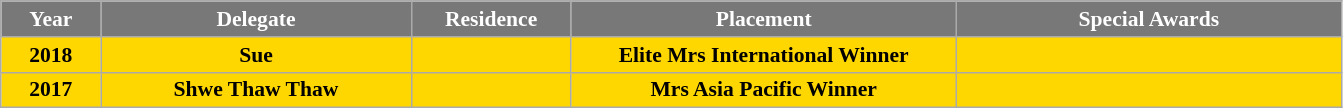<table class="wikitable sortable" style="font-size: 90%; text-align:center">
<tr>
<th width="60" style="background-color:#787878;color:#FFFFFF;">Year</th>
<th width="200" style="background-color:#787878;color:#FFFFFF;">Delegate</th>
<th width="100" style="background-color:#787878;color:#FFFFFF;">Residence</th>
<th width="250" style="background-color:#787878;color:#FFFFFF;">Placement</th>
<th width="250" style="background-color:#787878;color:#FFFFFF;">Special Awards</th>
</tr>
<tr style="background-color:gold; font-weight: bold ">
<td><strong></strong> 2018</td>
<td>Sue</td>
<td></td>
<td><strong>Elite Mrs International Winner</strong></td>
<td></td>
</tr>
<tr style="background-color:gold; font-weight: bold ">
<td><strong></strong> 2017</td>
<td>Shwe Thaw Thaw</td>
<td></td>
<td><strong>Mrs Asia Pacific Winner</strong></td>
<td></td>
</tr>
</table>
